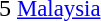<table cellspacing=0 cellpadding=0>
<tr>
<td><div>5 </div></td>
<td style="font-size: 95%"> <a href='#'>Malaysia</a></td>
</tr>
</table>
